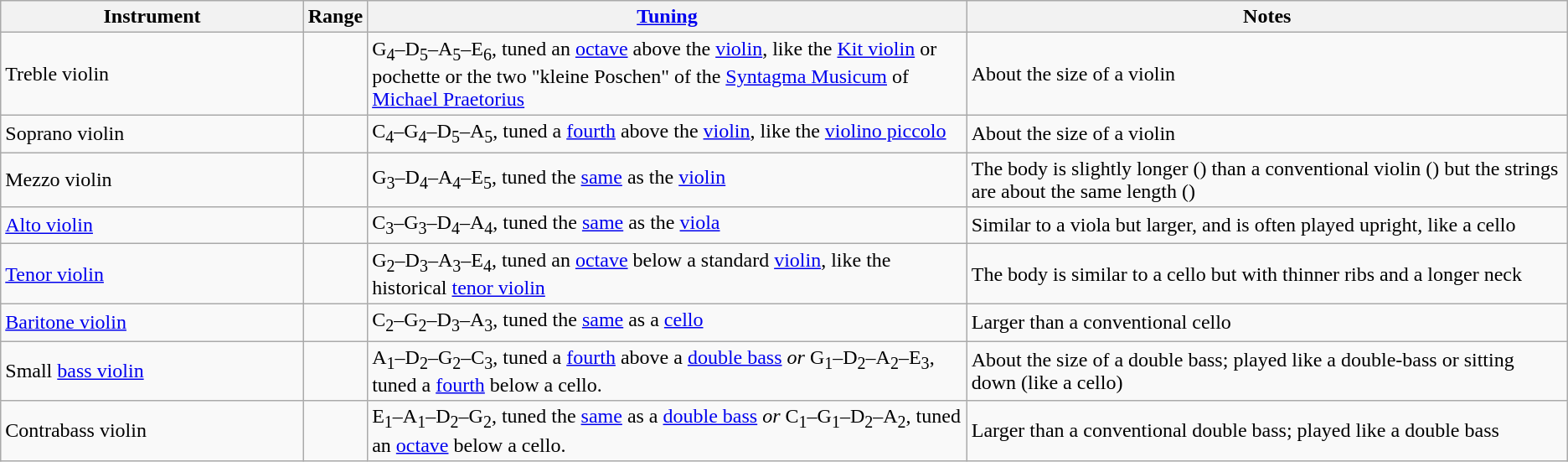<table class="wikitable">
<tr>
<th width="20%">Instrument</th>
<th>Range</th>
<th width="40%"><a href='#'>Tuning</a></th>
<th width="40%">Notes</th>
</tr>
<tr>
<td>Treble violin</td>
<td></td>
<td>G<sub>4</sub>–D<sub>5</sub>–A<sub>5</sub>–E<sub>6</sub>, tuned an <a href='#'>octave</a> above the <a href='#'>violin</a>, like the <a href='#'>Kit violin</a> or pochette or the two "kleine Poschen" of the <a href='#'>Syntagma Musicum</a> of <a href='#'>Michael Praetorius</a></td>
<td>About the size of a  violin</td>
</tr>
<tr>
<td>Soprano violin</td>
<td></td>
<td>C<sub>4</sub>–G<sub>4</sub>–D<sub>5</sub>–A<sub>5</sub>, tuned a <a href='#'>fourth</a> above the <a href='#'>violin</a>, like the <a href='#'>violino piccolo</a></td>
<td>About the size of a  violin</td>
</tr>
<tr>
<td>Mezzo violin</td>
<td></td>
<td>G<sub>3</sub>–D<sub>4</sub>–A<sub>4</sub>–E<sub>5</sub>, tuned the <a href='#'>same</a> as the <a href='#'>violin</a></td>
<td>The body is slightly longer () than a conventional violin () but the strings are about the same length ()</td>
</tr>
<tr>
<td><a href='#'>Alto violin</a></td>
<td></td>
<td>C<sub>3</sub>–G<sub>3</sub>–D<sub>4</sub>–A<sub>4</sub>, tuned the <a href='#'>same</a> as the <a href='#'>viola</a></td>
<td>Similar to a viola but larger, and is often played upright, like a cello</td>
</tr>
<tr>
<td><a href='#'>Tenor violin</a></td>
<td></td>
<td>G<sub>2</sub>–D<sub>3</sub>–A<sub>3</sub>–E<sub>4</sub>, tuned an  <a href='#'>octave</a> below a standard <a href='#'>violin</a>, like the historical <a href='#'>tenor violin</a></td>
<td>The body is similar to a  cello but with thinner ribs and a longer neck</td>
</tr>
<tr>
<td><a href='#'>Baritone violin</a></td>
<td></td>
<td>C<sub>2</sub>–G<sub>2</sub>–D<sub>3</sub>–A<sub>3</sub>, tuned the <a href='#'>same</a> as a <a href='#'>cello</a></td>
<td>Larger than a conventional cello</td>
</tr>
<tr>
<td>Small <a href='#'>bass violin</a></td>
<td></td>
<td>A<sub>1</sub>–D<sub>2</sub>–G<sub>2</sub>–C<sub>3</sub>, tuned a <a href='#'>fourth</a> above a <a href='#'>double bass</a> <em>or</em> G<sub>1</sub>–D<sub>2</sub>–A<sub>2</sub>–E<sub>3</sub>, tuned a <a href='#'>fourth</a> below a cello.</td>
<td>About the size of a  double bass; played like a double-bass or sitting down (like a cello)</td>
</tr>
<tr>
<td>Contrabass violin</td>
<td></td>
<td>E<sub>1</sub>–A<sub>1</sub>–D<sub>2</sub>–G<sub>2</sub>, tuned the <a href='#'>same</a> as a <a href='#'>double bass</a> <em>or</em> C<sub>1</sub>–G<sub>1</sub>–D<sub>2</sub>–A<sub>2</sub>, tuned an <a href='#'>octave</a> below a cello.</td>
<td>Larger than a conventional double bass; played like a double bass</td>
</tr>
</table>
